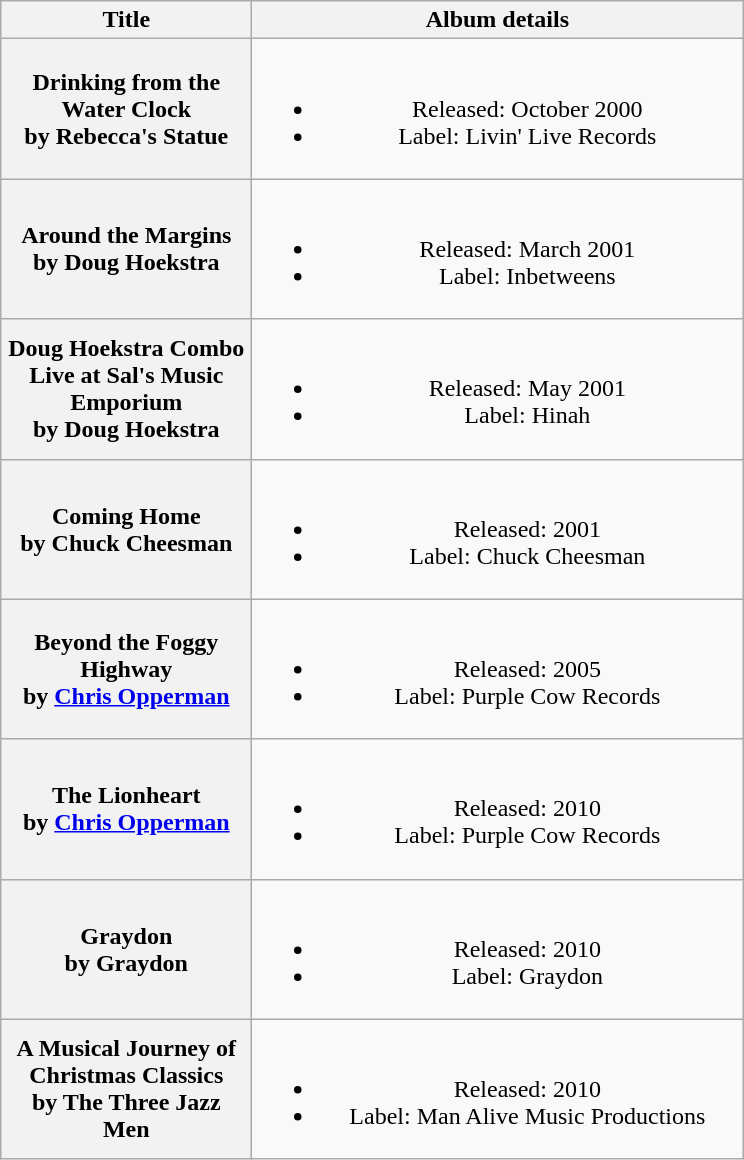<table class="wikitable plainrowheaders" style="text-align:center;" border="1">
<tr>
<th scope="col" style="width:10em;">Title</th>
<th scope="col" style="width:20em;">Album details</th>
</tr>
<tr>
<th scope="row"><strong>Drinking from the Water Clock</strong><br>by Rebecca's Statue</th>
<td><br><ul><li>Released: October 2000</li><li>Label: Livin' Live Records</li></ul></td>
</tr>
<tr>
<th scope="row"><strong>Around the Margins</strong><br>by Doug Hoekstra</th>
<td><br><ul><li>Released: March 2001</li><li>Label: Inbetweens</li></ul></td>
</tr>
<tr>
<th scope="row"><strong>Doug Hoekstra Combo Live at Sal's Music Emporium</strong><br>by Doug Hoekstra</th>
<td><br><ul><li>Released: May 2001</li><li>Label: Hinah</li></ul></td>
</tr>
<tr>
<th scope="row"><strong>Coming Home</strong><br>by Chuck Cheesman</th>
<td><br><ul><li>Released: 2001</li><li>Label: Chuck Cheesman</li></ul></td>
</tr>
<tr>
<th scope="row"><strong>Beyond the Foggy Highway</strong><br>by <a href='#'>Chris Opperman</a></th>
<td><br><ul><li>Released: 2005</li><li>Label: Purple Cow Records</li></ul></td>
</tr>
<tr>
<th scope="row"><strong>The Lionheart</strong><br>by <a href='#'>Chris Opperman</a></th>
<td><br><ul><li>Released: 2010</li><li>Label: Purple Cow Records</li></ul></td>
</tr>
<tr>
<th scope="row"><strong>Graydon</strong><br>by Graydon</th>
<td><br><ul><li>Released: 2010</li><li>Label: Graydon</li></ul></td>
</tr>
<tr>
<th scope="row"><strong>A Musical Journey of Christmas Classics</strong><br>by The Three Jazz Men</th>
<td><br><ul><li>Released: 2010</li><li>Label: Man Alive Music Productions</li></ul></td>
</tr>
</table>
